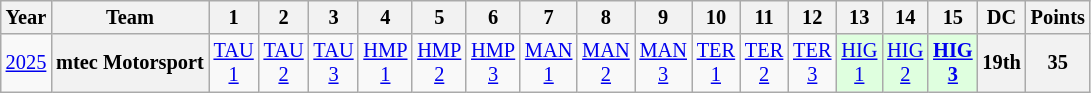<table class="wikitable" style="text-align:center; font-size:85%">
<tr>
<th>Year</th>
<th>Team</th>
<th>1</th>
<th>2</th>
<th>3</th>
<th>4</th>
<th>5</th>
<th>6</th>
<th>7</th>
<th>8</th>
<th>9</th>
<th>10</th>
<th>11</th>
<th>12</th>
<th>13</th>
<th>14</th>
<th>15</th>
<th>DC</th>
<th>Points</th>
</tr>
<tr>
<td><a href='#'>2025</a></td>
<th nowrap>mtec Motorsport</th>
<td><a href='#'>TAU<br>1</a></td>
<td><a href='#'>TAU<br>2</a></td>
<td><a href='#'>TAU<br>3</a></td>
<td><a href='#'>HMP<br>1</a></td>
<td><a href='#'>HMP<br>2</a></td>
<td><a href='#'>HMP<br>3</a></td>
<td><a href='#'>MAN<br>1</a></td>
<td><a href='#'>MAN<br>2</a></td>
<td><a href='#'>MAN<br>3</a></td>
<td><a href='#'>TER<br>1</a></td>
<td><a href='#'>TER<br>2</a></td>
<td><a href='#'>TER<br>3</a></td>
<td style="background:#DFFFDF;"><a href='#'>HIG<br>1</a><br></td>
<td style="background:#DFFFDF;"><a href='#'>HIG<br>2</a><br></td>
<td style="background:#DFFFDF;"><strong><a href='#'>HIG<br>3</a></strong><br></td>
<th>19th</th>
<th>35</th>
</tr>
</table>
